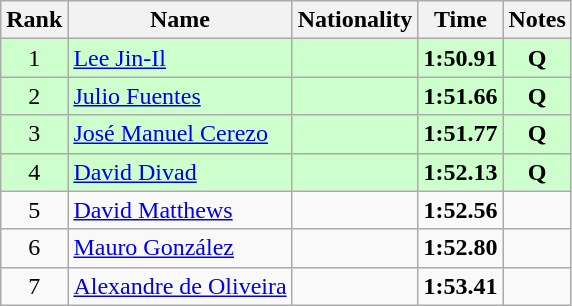<table class="wikitable sortable" style="text-align:center">
<tr>
<th>Rank</th>
<th>Name</th>
<th>Nationality</th>
<th>Time</th>
<th>Notes</th>
</tr>
<tr bgcolor=ccffcc>
<td>1</td>
<td align=left><a href='#'>Lee Jin-Il</a></td>
<td align=left></td>
<td><strong>1:50.91</strong></td>
<td><strong>Q</strong></td>
</tr>
<tr bgcolor=ccffcc>
<td>2</td>
<td align=left><a href='#'>Julio Fuentes</a></td>
<td align=left></td>
<td><strong>1:51.66</strong></td>
<td><strong>Q</strong></td>
</tr>
<tr bgcolor=ccffcc>
<td>3</td>
<td align=left><a href='#'>José Manuel Cerezo</a></td>
<td align=left></td>
<td><strong>1:51.77</strong></td>
<td><strong>Q</strong></td>
</tr>
<tr bgcolor=ccffcc>
<td>4</td>
<td align=left><a href='#'>David Divad</a></td>
<td align=left></td>
<td><strong>1:52.13</strong></td>
<td><strong>Q</strong></td>
</tr>
<tr>
<td>5</td>
<td align=left><a href='#'>David Matthews</a></td>
<td align=left></td>
<td><strong>1:52.56</strong></td>
<td></td>
</tr>
<tr>
<td>6</td>
<td align=left><a href='#'>Mauro González</a></td>
<td align=left></td>
<td><strong>1:52.80</strong></td>
<td></td>
</tr>
<tr>
<td>7</td>
<td align=left><a href='#'>Alexandre de Oliveira</a></td>
<td align=left></td>
<td><strong>1:53.41</strong></td>
<td></td>
</tr>
</table>
